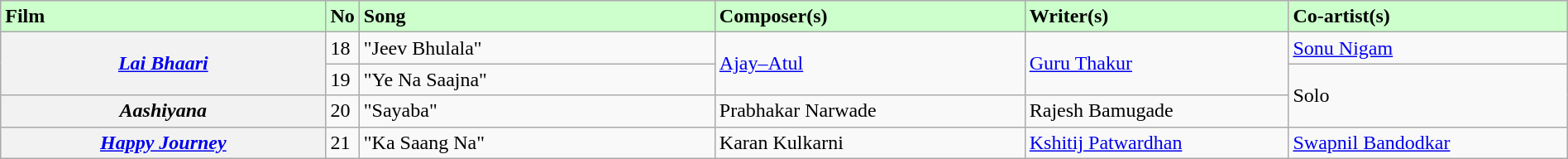<table class="wikitable plainrowheaders" width="100%" textcolor:#000;">
<tr style="background:#cfc; text-align:"center;">
<td scope="col" width=21%><strong>Film</strong></td>
<td><strong>No</strong></td>
<td scope="col" width=23%><strong>Song</strong></td>
<td scope="col" width=20%><strong>Composer(s)</strong></td>
<td scope="col" width=17%><strong>Writer(s)</strong></td>
<td scope="col" width=18%><strong>Co-artist(s)</strong></td>
</tr>
<tr>
<th rowspan="2"><em><a href='#'>Lai Bhaari</a></em></th>
<td>18</td>
<td>"Jeev Bhulala"</td>
<td rowspan="2"><a href='#'>Ajay–Atul</a></td>
<td rowspan="2"><a href='#'>Guru Thakur</a></td>
<td><a href='#'>Sonu Nigam</a></td>
</tr>
<tr>
<td>19</td>
<td>"Ye Na Saajna"</td>
<td rowspan="2">Solo</td>
</tr>
<tr>
<th><em>Aashiyana</em></th>
<td>20</td>
<td>"Sayaba"</td>
<td>Prabhakar Narwade</td>
<td>Rajesh Bamugade</td>
</tr>
<tr>
<th><em><a href='#'>Happy Journey</a></em></th>
<td>21</td>
<td>"Ka Saang Na"</td>
<td>Karan Kulkarni</td>
<td><a href='#'>Kshitij Patwardhan</a></td>
<td><a href='#'>Swapnil Bandodkar</a></td>
</tr>
</table>
